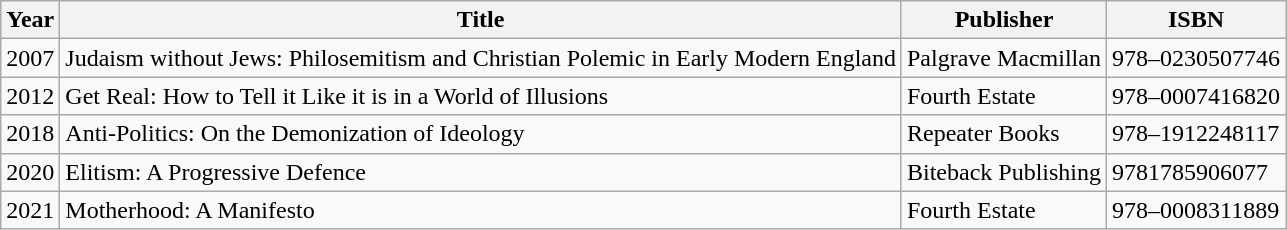<table class="wikitable sortable">
<tr>
<th>Year</th>
<th>Title</th>
<th>Publisher</th>
<th>ISBN</th>
</tr>
<tr>
<td>2007</td>
<td>Judaism without Jews: Philosemitism and Christian Polemic in Early Modern England</td>
<td>Palgrave Macmillan</td>
<td>978–0230507746</td>
</tr>
<tr>
<td>2012</td>
<td>Get Real: How to Tell it Like it is in a World of Illusions</td>
<td>Fourth Estate</td>
<td>978–0007416820</td>
</tr>
<tr>
<td>2018</td>
<td>Anti-Politics: On the Demonization of Ideology</td>
<td>Repeater Books</td>
<td>978–1912248117</td>
</tr>
<tr>
<td>2020</td>
<td>Elitism: A Progressive Defence</td>
<td>Biteback Publishing</td>
<td>9781785906077</td>
</tr>
<tr>
<td>2021</td>
<td>Motherhood: A Manifesto</td>
<td>Fourth Estate</td>
<td>978–0008311889</td>
</tr>
</table>
